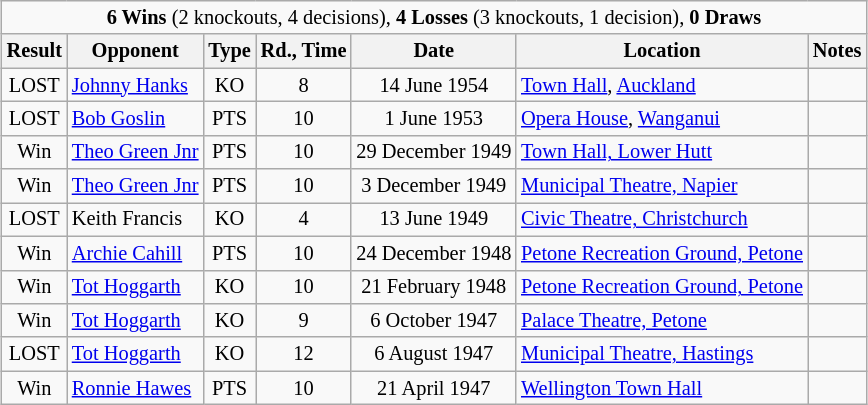<table class=wikitable style="margin:0.5em auto; font-size:85%;">
<tr>
<td align=center colspan=7><strong>6 Wins</strong> (2 knockouts, 4 decisions), <strong>4 Losses</strong> (3 knockouts, 1 decision), <strong>0 Draws</strong> </td>
</tr>
<tr>
<th>Result</th>
<th>Opponent</th>
<th>Type</th>
<th>Rd., Time</th>
<th>Date</th>
<th>Location</th>
<th>Notes</th>
</tr>
<tr align=center>
<td>LOST</td>
<td align=left> <a href='#'>Johnny Hanks</a></td>
<td>KO</td>
<td>8 </td>
<td>14 June 1954</td>
<td align=left> <a href='#'>Town Hall</a>, <a href='#'>Auckland</a></td>
<td align=left></td>
</tr>
<tr align=center>
<td>LOST</td>
<td align=left> <a href='#'>Bob Goslin</a></td>
<td>PTS</td>
<td>10 </td>
<td>1 June 1953</td>
<td align=left> <a href='#'>Opera House</a>, <a href='#'>Wanganui</a></td>
<td align=left></td>
</tr>
<tr align=center>
<td>Win</td>
<td align=left> <a href='#'>Theo Green Jnr</a></td>
<td>PTS</td>
<td>10 </td>
<td>29 December 1949</td>
<td align=left> <a href='#'>Town Hall, Lower Hutt</a></td>
<td align=left></td>
</tr>
<tr align=center>
<td>Win</td>
<td align=left> <a href='#'>Theo Green Jnr</a></td>
<td>PTS</td>
<td>10 </td>
<td>3 December 1949</td>
<td align=left> <a href='#'>Municipal Theatre, Napier</a></td>
<td align=left></td>
</tr>
<tr align=center>
<td>LOST</td>
<td align=left> Keith Francis</td>
<td>KO</td>
<td>4 </td>
<td>13 June 1949</td>
<td align=left> <a href='#'>Civic Theatre, Christchurch</a></td>
<td align=left></td>
</tr>
<tr align=center>
<td>Win</td>
<td align=left> <a href='#'>Archie Cahill</a></td>
<td>PTS</td>
<td>10 </td>
<td>24 December 1948</td>
<td align=left> <a href='#'>Petone Recreation Ground, Petone</a></td>
<td align=left></td>
</tr>
<tr align=center>
<td>Win</td>
<td align=left> <a href='#'>Tot Hoggarth</a></td>
<td>KO</td>
<td>10 </td>
<td>21 February 1948</td>
<td align=left> <a href='#'>Petone Recreation Ground, Petone</a></td>
<td align=left></td>
</tr>
<tr align=center>
<td>Win</td>
<td align=left> <a href='#'>Tot Hoggarth</a></td>
<td>KO</td>
<td>9 </td>
<td>6 October 1947</td>
<td align=left> <a href='#'>Palace Theatre, Petone</a></td>
<td align=left></td>
</tr>
<tr align=center>
<td>LOST</td>
<td align=left> <a href='#'>Tot Hoggarth</a></td>
<td>KO</td>
<td>12 </td>
<td>6 August 1947</td>
<td align=left> <a href='#'>Municipal Theatre, Hastings</a></td>
<td align=left></td>
</tr>
<tr align=center>
<td>Win</td>
<td align=left> <a href='#'>Ronnie Hawes</a></td>
<td>PTS</td>
<td>10 </td>
<td>21 April 1947</td>
<td align=left> <a href='#'>Wellington Town Hall</a></td>
<td align=left></td>
</tr>
</table>
